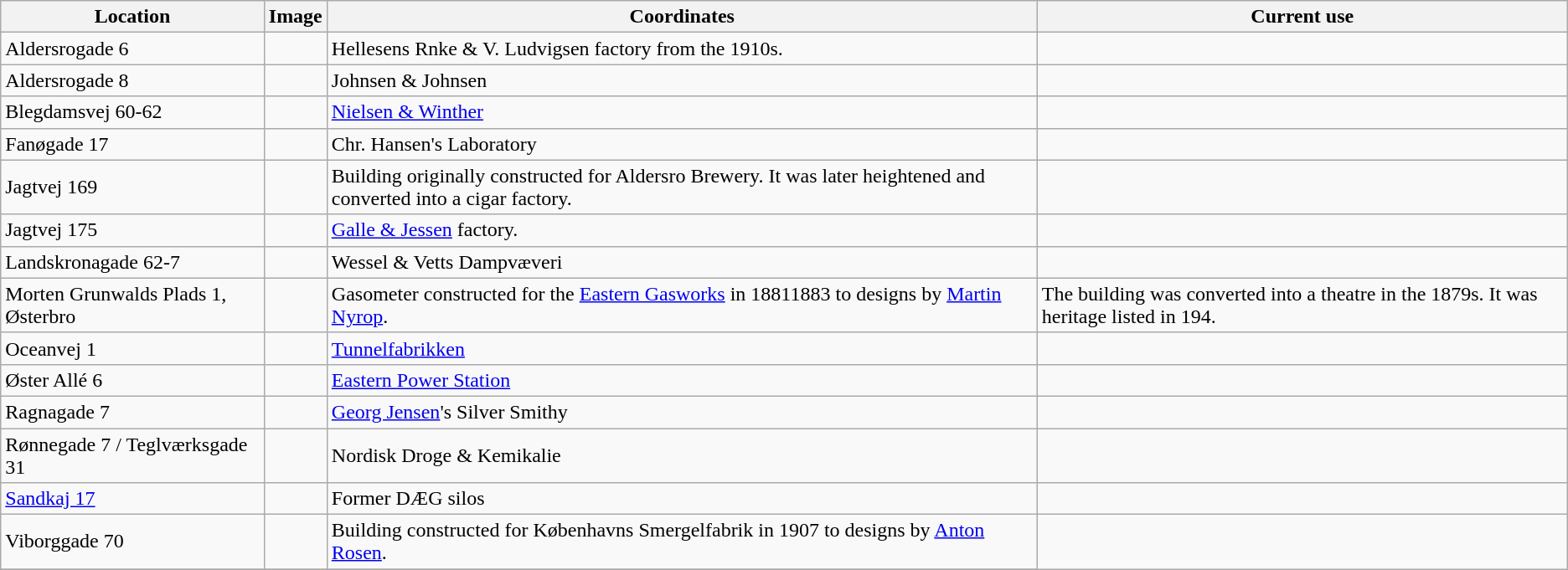<table class="wikitable sortable">
<tr>
<th>Location</th>
<th>Image</th>
<th>Coordinates</th>
<th>Current use</th>
</tr>
<tr>
<td>Aldersrogade 6</td>
<td></td>
<td>Hellesens Rnke & V. Ludvigsen factory from the 1910s.</td>
<td></td>
</tr>
<tr>
<td>Aldersrogade 8</td>
<td></td>
<td>Johnsen & Johnsen</td>
<td></td>
</tr>
<tr>
<td>Blegdamsvej 60-62</td>
<td></td>
<td><a href='#'>Nielsen & Winther</a></td>
<td></td>
</tr>
<tr>
<td>Fanøgade 17</td>
<td></td>
<td>Chr. Hansen's Laboratory</td>
<td></td>
</tr>
<tr>
<td>Jagtvej 169</td>
<td></td>
<td>Building originally constructed for Aldersro Brewery. It was later heightened and converted into a cigar factory.</td>
<td></td>
</tr>
<tr>
<td>Jagtvej 175</td>
<td></td>
<td Former><a href='#'>Galle & Jessen</a> factory.</td>
<td></td>
</tr>
<tr>
<td>Landskronagade 62-7</td>
<td></td>
<td>Wessel & Vetts Dampvæveri</td>
<td></td>
</tr>
<tr>
<td>Morten Grunwalds Plads 1, Østerbro</td>
<td></td>
<td>Gasometer constructed for the <a href='#'>Eastern Gasworks</a>  in 18811883 to designs by <a href='#'>Martin Nyrop</a>.</td>
<td>The building was converted into a theatre in the 1879s. It was heritage listed in 194.</td>
</tr>
<tr>
<td>Oceanvej 1</td>
<td></td>
<td><a href='#'>Tunnelfabrikken</a></td>
<td></td>
</tr>
<tr>
<td>Øster Allé 6</td>
<td></td>
<td><a href='#'>Eastern Power Station</a></td>
<td></td>
</tr>
<tr>
<td>Ragnagade 7</td>
<td></td>
<td><a href='#'>Georg Jensen</a>'s Silver Smithy</td>
<td></td>
</tr>
<tr>
<td>Rønnegade 7 / Teglværksgade 31</td>
<td></td>
<td>Nordisk Droge & Kemikalie</td>
<td></td>
</tr>
<tr>
<td><a href='#'>Sandkaj 17</a></td>
<td></td>
<td>Former DÆG silos</td>
<td></td>
</tr>
<tr>
<td>Viborggade 70</td>
<td></td>
<td>Building constructed for Københavns Smergelfabrik in 1907 to designs by <a href='#'>Anton Rosen</a>.</td>
</tr>
<tr>
</tr>
</table>
